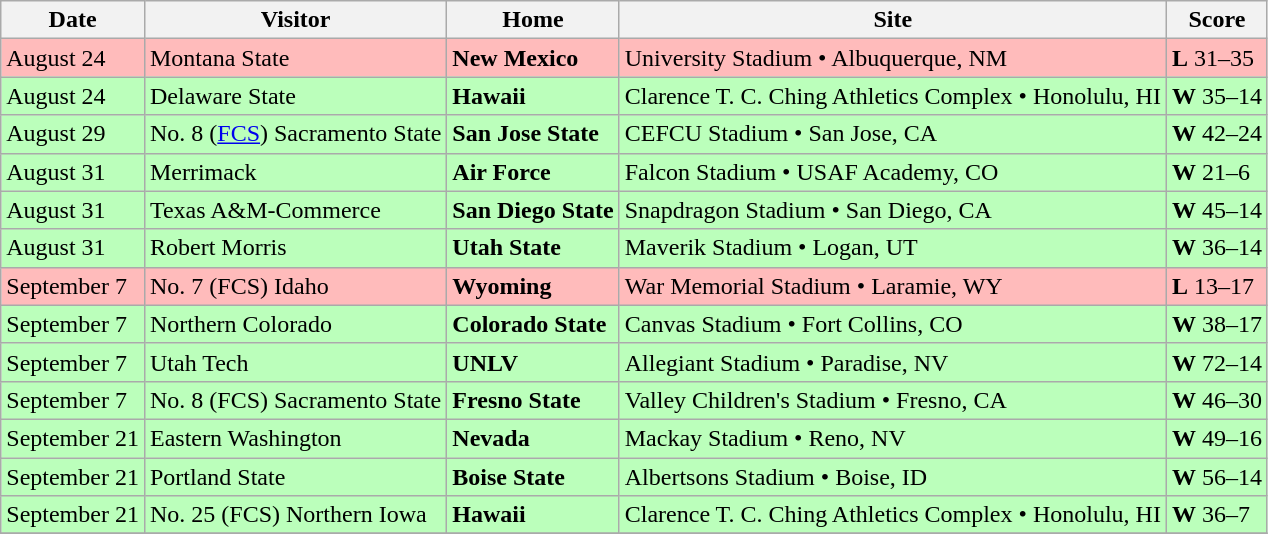<table class="wikitable">
<tr>
<th>Date</th>
<th>Visitor</th>
<th>Home</th>
<th>Site</th>
<th>Score</th>
</tr>
<tr style="background:#fbb;">
<td>August 24</td>
<td>Montana State</td>
<td><strong>New Mexico</strong></td>
<td>University Stadium • Albuquerque, NM</td>
<td><strong>L</strong> 31–35</td>
</tr>
<tr style="background:#bfb;">
<td>August 24</td>
<td>Delaware State</td>
<td><strong>Hawaii</strong></td>
<td>Clarence T. C. Ching Athletics Complex • Honolulu, HI</td>
<td><strong>W</strong> 35–14</td>
</tr>
<tr style="background:#bfb;">
<td>August 29</td>
<td>No. 8 (<a href='#'>FCS</a>) Sacramento State</td>
<td><strong>San Jose State</strong></td>
<td>CEFCU Stadium • San Jose, CA</td>
<td><strong>W</strong> 42–24</td>
</tr>
<tr style="background:#bfb;">
<td>August 31</td>
<td>Merrimack</td>
<td><strong>Air Force</strong></td>
<td>Falcon Stadium • USAF Academy, CO</td>
<td><strong>W</strong> 21–6</td>
</tr>
<tr style="background:#bfb;">
<td>August 31</td>
<td>Texas A&M-Commerce</td>
<td><strong>San Diego State</strong></td>
<td>Snapdragon Stadium • San Diego, CA</td>
<td><strong>W</strong> 45–14</td>
</tr>
<tr style="background:#bfb;">
<td>August 31</td>
<td>Robert Morris</td>
<td><strong>Utah State</strong></td>
<td>Maverik Stadium • Logan, UT</td>
<td><strong>W</strong> 36–14</td>
</tr>
<tr style="background:#fbb;">
<td>September 7</td>
<td>No. 7 (FCS) Idaho</td>
<td><strong>Wyoming</strong></td>
<td>War Memorial Stadium • Laramie, WY</td>
<td><strong>L</strong> 13–17</td>
</tr>
<tr style="background:#bfb;">
<td>September 7</td>
<td>Northern Colorado</td>
<td><strong>Colorado State</strong></td>
<td>Canvas Stadium • Fort Collins, CO</td>
<td><strong>W</strong> 38–17</td>
</tr>
<tr style="background:#bfb;">
<td>September 7</td>
<td>Utah Tech</td>
<td><strong>UNLV</strong></td>
<td>Allegiant Stadium • Paradise, NV</td>
<td><strong>W</strong> 72–14</td>
</tr>
<tr style="background:#bfb;">
<td>September 7</td>
<td>No. 8 (FCS) Sacramento State</td>
<td><strong>Fresno State</strong></td>
<td>Valley Children's Stadium • Fresno, CA</td>
<td><strong>W</strong> 46–30</td>
</tr>
<tr style="background:#bfb;">
<td>September 21</td>
<td>Eastern Washington</td>
<td><strong>Nevada</strong></td>
<td>Mackay Stadium • Reno, NV</td>
<td><strong>W</strong> 49–16</td>
</tr>
<tr style="background:#bfb;">
<td>September 21</td>
<td>Portland State</td>
<td><strong>Boise State</strong></td>
<td>Albertsons Stadium • Boise, ID</td>
<td><strong>W</strong> 56–14</td>
</tr>
<tr style="background:#bfb;">
<td>September 21</td>
<td>No. 25  (FCS) Northern Iowa</td>
<td><strong>Hawaii</strong></td>
<td>Clarence T. C. Ching Athletics Complex • Honolulu, HI</td>
<td><strong>W</strong> 36–7</td>
</tr>
<tr>
</tr>
</table>
